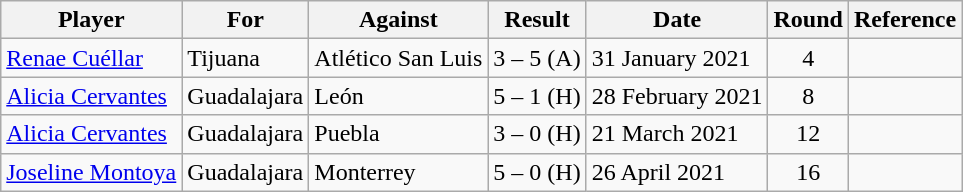<table class="wikitable sortable">
<tr>
<th>Player</th>
<th>For</th>
<th>Against</th>
<th>Result</th>
<th>Date</th>
<th>Round</th>
<th>Reference</th>
</tr>
<tr>
<td> <a href='#'>Renae Cuéllar</a></td>
<td>Tijuana</td>
<td>Atlético San Luis</td>
<td align=center>3 – 5 (A)</td>
<td>31 January 2021</td>
<td align=center>4</td>
<td align=center></td>
</tr>
<tr>
<td> <a href='#'>Alicia Cervantes</a></td>
<td>Guadalajara</td>
<td>León</td>
<td align=center>5 – 1 (H)</td>
<td>28 February 2021</td>
<td align=center>8</td>
<td align=center></td>
</tr>
<tr>
<td> <a href='#'>Alicia Cervantes</a></td>
<td>Guadalajara</td>
<td>Puebla</td>
<td align=center>3 – 0 (H)</td>
<td>21 March 2021</td>
<td align=center>12</td>
<td align=center></td>
</tr>
<tr>
<td> <a href='#'>Joseline Montoya</a></td>
<td>Guadalajara</td>
<td>Monterrey</td>
<td align=center>5 – 0 (H)</td>
<td>26 April 2021</td>
<td align=center>16</td>
<td align=center></td>
</tr>
</table>
